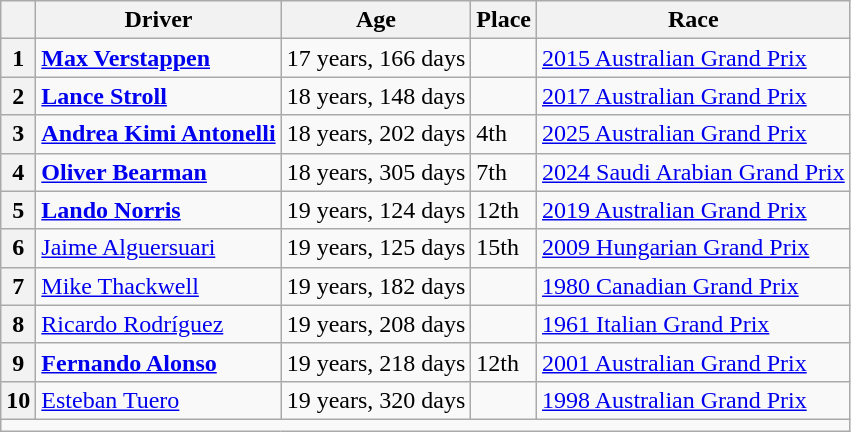<table class="wikitable">
<tr>
<th></th>
<th>Driver</th>
<th>Age</th>
<th>Place</th>
<th>Race</th>
</tr>
<tr>
<th>1</th>
<td> <strong><a href='#'>Max Verstappen</a></strong></td>
<td>17 years, 166 days</td>
<td></td>
<td><a href='#'>2015 Australian Grand Prix</a></td>
</tr>
<tr>
<th>2</th>
<td> <strong><a href='#'>Lance Stroll</a></strong></td>
<td>18 years, 148 days</td>
<td></td>
<td><a href='#'>2017 Australian Grand Prix</a></td>
</tr>
<tr>
<th>3</th>
<td> <strong><a href='#'>Andrea Kimi Antonelli</a></strong></td>
<td>18 years, 202 days</td>
<td>4th</td>
<td><a href='#'>2025 Australian Grand Prix</a></td>
</tr>
<tr>
<th>4</th>
<td> <strong><a href='#'>Oliver Bearman</a></strong></td>
<td>18 years, 305 days</td>
<td>7th</td>
<td><a href='#'>2024 Saudi Arabian Grand Prix</a></td>
</tr>
<tr>
<th>5</th>
<td> <strong><a href='#'>Lando Norris</a></strong></td>
<td>19 years, 124 days</td>
<td>12th</td>
<td><a href='#'>2019 Australian Grand Prix</a></td>
</tr>
<tr>
<th>6</th>
<td> <a href='#'>Jaime Alguersuari</a></td>
<td>19 years, 125 days</td>
<td>15th</td>
<td><a href='#'>2009 Hungarian Grand Prix</a></td>
</tr>
<tr>
<th>7</th>
<td> <a href='#'>Mike Thackwell</a></td>
<td>19 years, 182 days</td>
<td></td>
<td><a href='#'>1980 Canadian Grand Prix</a></td>
</tr>
<tr>
<th>8</th>
<td> <a href='#'>Ricardo Rodríguez</a></td>
<td>19 years, 208 days</td>
<td></td>
<td><a href='#'>1961 Italian Grand Prix</a></td>
</tr>
<tr>
<th>9</th>
<td> <strong><a href='#'>Fernando Alonso</a></strong></td>
<td>19 years, 218 days</td>
<td>12th</td>
<td><a href='#'>2001 Australian Grand Prix</a></td>
</tr>
<tr>
<th>10</th>
<td> <a href='#'>Esteban Tuero</a></td>
<td>19 years, 320 days</td>
<td></td>
<td><a href='#'>1998 Australian Grand Prix</a></td>
</tr>
<tr>
<td colspan=5></td>
</tr>
</table>
